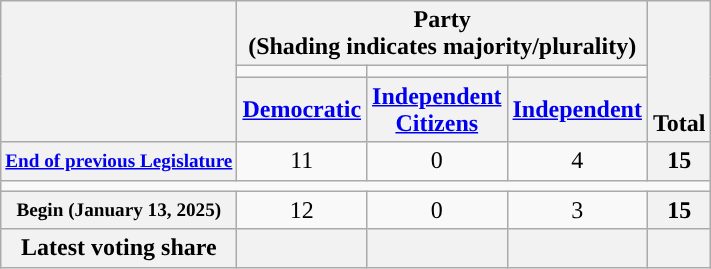<table class=wikitable style="text-align:center">
<tr style="vertical-align:bottom;">
<th rowspan=3></th>
<th colspan=3>Party <div>(Shading indicates majority/plurality)</div></th>
<th rowspan=3>Total</th>
</tr>
<tr style="height:5px">
<td style="background-color:"></td>
<td style="background-color:"></td>
<td style="background-color:"></td>
</tr>
<tr>
<th><a href='#'>Democratic</a></th>
<th><a href='#'>Independent<br>Citizens</a></th>
<th><a href='#'>Independent</a></th>
</tr>
<tr>
<th nowrap style="font-size:80%"><a href='#'>End of previous Legislature</a></th>
<td>11</td>
<td>0</td>
<td>4</td>
<th>15</th>
</tr>
<tr>
<td colspan=5></td>
</tr>
<tr>
<th nowrap style="font-size:80%">Begin (January 13, 2025)</th>
<td>12</td>
<td>0</td>
<td>3</td>
<th>15</th>
</tr>
<tr>
<th>Latest voting share</th>
<th></th>
<th></th>
<th></th>
<th></th>
</tr>
</table>
